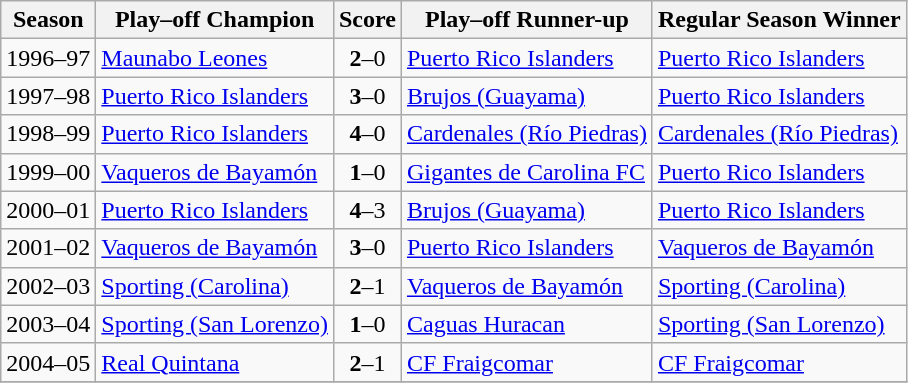<table class="wikitable sortable">
<tr>
<th>Season</th>
<th>Play–off Champion</th>
<th>Score</th>
<th>Play–off Runner-up</th>
<th>Regular Season Winner</th>
</tr>
<tr>
<td align=center>1996–97</td>
<td><a href='#'>Maunabo Leones</a></td>
<td align=center><strong>2</strong>–0</td>
<td><a href='#'>Puerto Rico Islanders</a></td>
<td><a href='#'>Puerto Rico Islanders</a><br></td>
</tr>
<tr>
<td align=center>1997–98</td>
<td><a href='#'>Puerto Rico Islanders</a></td>
<td align=center><strong>3</strong>–0</td>
<td><a href='#'>Brujos (Guayama)</a></td>
<td><a href='#'>Puerto Rico Islanders</a><br></td>
</tr>
<tr>
<td align=center>1998–99</td>
<td><a href='#'>Puerto Rico Islanders</a></td>
<td align=center><strong>4</strong>–0</td>
<td><a href='#'>Cardenales (Río Piedras)</a></td>
<td><a href='#'>Cardenales (Río Piedras)</a><br></td>
</tr>
<tr>
<td align=center>1999–00</td>
<td><a href='#'>Vaqueros de Bayamón</a></td>
<td align=center><strong>1</strong>–0</td>
<td><a href='#'>Gigantes de Carolina FC</a></td>
<td><a href='#'>Puerto Rico Islanders</a><br></td>
</tr>
<tr>
<td align=center>2000–01</td>
<td><a href='#'>Puerto Rico Islanders</a></td>
<td align=center><strong>4</strong>–3</td>
<td><a href='#'>Brujos (Guayama)</a></td>
<td><a href='#'>Puerto Rico Islanders</a><br></td>
</tr>
<tr>
<td align=center>2001–02</td>
<td><a href='#'>Vaqueros de Bayamón</a></td>
<td align=center><strong>3</strong>–0</td>
<td><a href='#'>Puerto Rico Islanders</a></td>
<td><a href='#'>Vaqueros de Bayamón</a><br></td>
</tr>
<tr>
<td align=center>2002–03</td>
<td><a href='#'>Sporting (Carolina)</a></td>
<td align=center><strong>2</strong>–1</td>
<td><a href='#'>Vaqueros de Bayamón</a></td>
<td><a href='#'>Sporting (Carolina)</a><br></td>
</tr>
<tr>
<td align=center>2003–04</td>
<td><a href='#'>Sporting (San Lorenzo)</a></td>
<td align=center><strong>1</strong>–0</td>
<td><a href='#'>Caguas Huracan</a></td>
<td><a href='#'>Sporting (San Lorenzo)</a><br></td>
</tr>
<tr>
<td align=center>2004–05</td>
<td><a href='#'>Real Quintana</a></td>
<td align=center><strong>2</strong>–1</td>
<td><a href='#'>CF Fraigcomar</a></td>
<td><a href='#'>CF Fraigcomar</a><br></td>
</tr>
<tr>
</tr>
</table>
